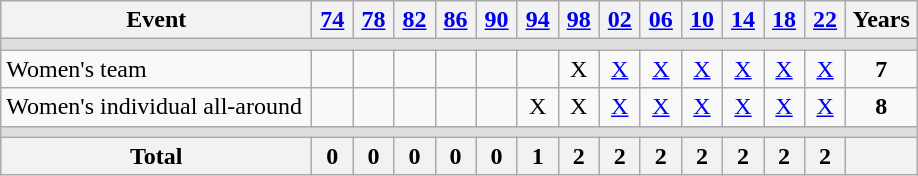<table class=wikitable style="text-align:center">
<tr>
<th width="200">Event</th>
<th width=20><a href='#'>74</a></th>
<th width=20><a href='#'>78</a></th>
<th width=20><a href='#'>82</a></th>
<th width=20><a href='#'>86</a></th>
<th width=20><a href='#'>90</a></th>
<th width=20><a href='#'>94</a></th>
<th width=20><a href='#'>98</a></th>
<th width=20><a href='#'>02</a></th>
<th width=20><a href='#'>06</a></th>
<th width=20><a href='#'>10</a></th>
<th width=20><a href='#'>14</a></th>
<th width=20><a href='#'>18</a></th>
<th width=20><a href='#'>22</a></th>
<th width="40">Years</th>
</tr>
<tr bgcolor=#DDDDDD>
<td colspan="15"></td>
</tr>
<tr>
<td align=left>Women's team</td>
<td></td>
<td></td>
<td></td>
<td></td>
<td></td>
<td></td>
<td>X</td>
<td><a href='#'>X</a></td>
<td><a href='#'>X</a></td>
<td><a href='#'>X</a></td>
<td><a href='#'>X</a></td>
<td><a href='#'>X</a></td>
<td><a href='#'>X</a></td>
<td><strong>7</strong></td>
</tr>
<tr>
<td align=left>Women's individual all-around</td>
<td></td>
<td></td>
<td></td>
<td></td>
<td></td>
<td>X</td>
<td>X</td>
<td><a href='#'>X</a></td>
<td><a href='#'>X</a></td>
<td><a href='#'>X</a></td>
<td><a href='#'>X</a></td>
<td><a href='#'>X</a></td>
<td><a href='#'>X</a></td>
<td><strong>8</strong></td>
</tr>
<tr bgcolor=#DDDDDD>
<td colspan="15"></td>
</tr>
<tr>
<th>Total</th>
<th>0</th>
<th>0</th>
<th>0</th>
<th>0</th>
<th>0</th>
<th>1</th>
<th>2</th>
<th>2</th>
<th>2</th>
<th>2</th>
<th>2</th>
<th>2</th>
<th>2</th>
<th></th>
</tr>
</table>
